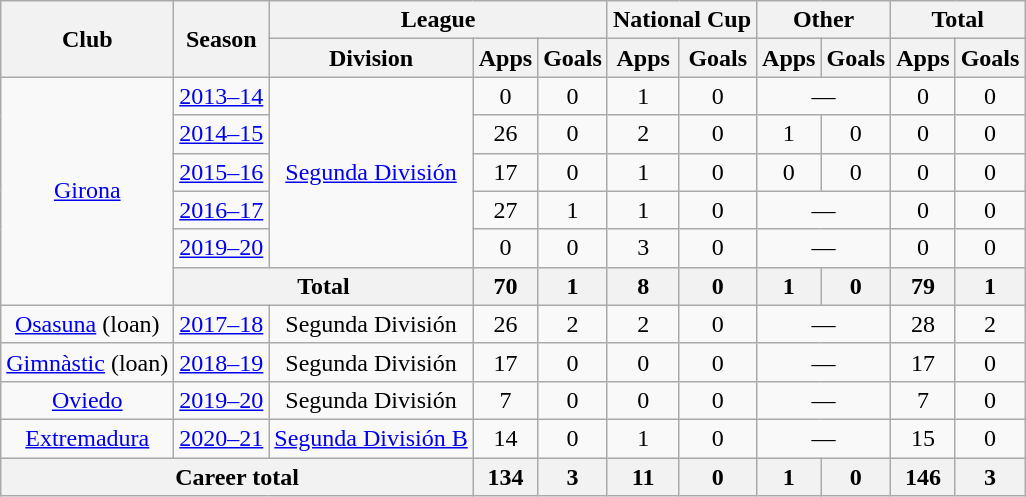<table class="wikitable" style="text-align:center">
<tr>
<th rowspan="2">Club</th>
<th rowspan="2">Season</th>
<th colspan="3">League</th>
<th colspan="2">National Cup</th>
<th colspan="2">Other</th>
<th colspan="2">Total</th>
</tr>
<tr>
<th>Division</th>
<th>Apps</th>
<th>Goals</th>
<th>Apps</th>
<th>Goals</th>
<th>Apps</th>
<th>Goals</th>
<th>Apps</th>
<th>Goals</th>
</tr>
<tr>
<td rowspan="6"><a href='#'>Girona</a></td>
<td><a href='#'>2013–14</a></td>
<td rowspan="5"><a href='#'>Segunda División</a></td>
<td>0</td>
<td>0</td>
<td>1</td>
<td>0</td>
<td colspan="2">—</td>
<td>0</td>
<td>0</td>
</tr>
<tr>
<td><a href='#'>2014–15</a></td>
<td>26</td>
<td>0</td>
<td>2</td>
<td>0</td>
<td>1</td>
<td>0</td>
<td>0</td>
<td>0</td>
</tr>
<tr>
<td><a href='#'>2015–16</a></td>
<td>17</td>
<td>0</td>
<td>1</td>
<td>0</td>
<td>0</td>
<td>0</td>
<td>0</td>
<td>0</td>
</tr>
<tr>
<td><a href='#'>2016–17</a></td>
<td>27</td>
<td>1</td>
<td>1</td>
<td>0</td>
<td colspan="2">—</td>
<td>0</td>
<td>0</td>
</tr>
<tr>
<td><a href='#'>2019–20</a></td>
<td>0</td>
<td>0</td>
<td>3</td>
<td>0</td>
<td colspan="2">—</td>
<td>0</td>
<td>0</td>
</tr>
<tr>
<th colspan="2">Total</th>
<th>70</th>
<th>1</th>
<th>8</th>
<th>0</th>
<th>1</th>
<th>0</th>
<th>79</th>
<th>1</th>
</tr>
<tr>
<td><a href='#'>Osasuna</a> (loan)</td>
<td><a href='#'>2017–18</a></td>
<td>Segunda División</td>
<td>26</td>
<td>2</td>
<td>2</td>
<td>0</td>
<td colspan="2">—</td>
<td>28</td>
<td>2</td>
</tr>
<tr>
<td><a href='#'>Gimnàstic</a> (loan)</td>
<td><a href='#'>2018–19</a></td>
<td>Segunda División</td>
<td>17</td>
<td>0</td>
<td>0</td>
<td>0</td>
<td colspan="2">—</td>
<td>17</td>
<td>0</td>
</tr>
<tr>
<td><a href='#'>Oviedo</a></td>
<td><a href='#'>2019–20</a></td>
<td>Segunda División</td>
<td>7</td>
<td>0</td>
<td>0</td>
<td>0</td>
<td colspan="2">—</td>
<td>7</td>
<td>0</td>
</tr>
<tr>
<td><a href='#'>Extremadura</a></td>
<td><a href='#'>2020–21</a></td>
<td><a href='#'>Segunda División B</a></td>
<td>14</td>
<td>0</td>
<td>1</td>
<td>0</td>
<td colspan="2">—</td>
<td>15</td>
<td>0</td>
</tr>
<tr>
<th colspan="3">Career total</th>
<th>134</th>
<th>3</th>
<th>11</th>
<th>0</th>
<th>1</th>
<th>0</th>
<th>146</th>
<th>3</th>
</tr>
</table>
